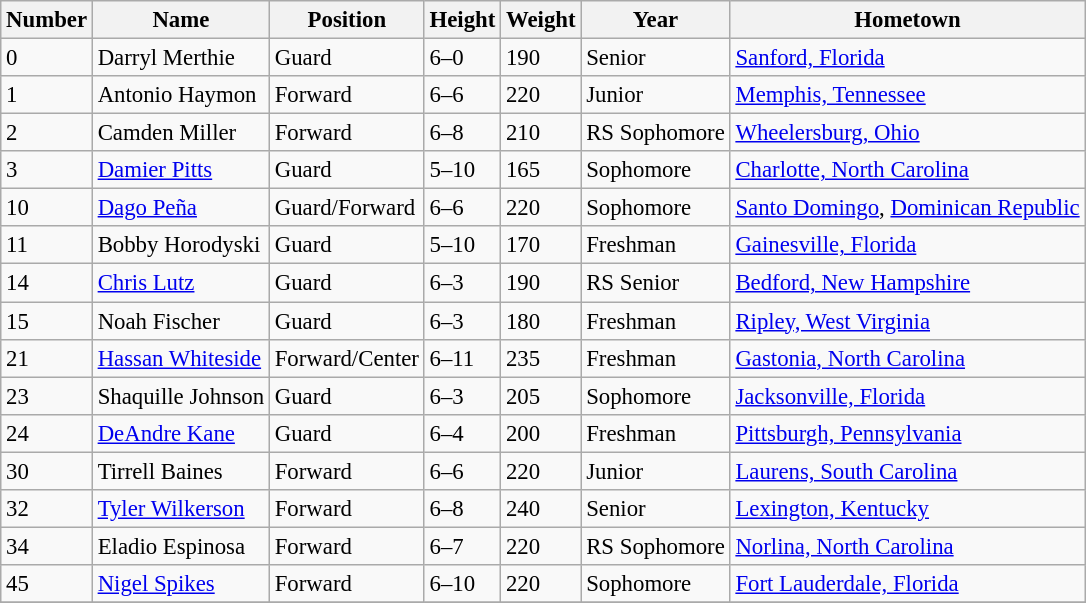<table class="wikitable" style="font-size: 95%;">
<tr>
<th>Number</th>
<th>Name</th>
<th>Position</th>
<th>Height</th>
<th>Weight</th>
<th>Year</th>
<th>Hometown</th>
</tr>
<tr>
<td>0</td>
<td>Darryl Merthie</td>
<td>Guard</td>
<td>6–0</td>
<td>190</td>
<td>Senior</td>
<td><a href='#'>Sanford, Florida</a></td>
</tr>
<tr>
<td>1</td>
<td>Antonio Haymon</td>
<td>Forward</td>
<td>6–6</td>
<td>220</td>
<td>Junior</td>
<td><a href='#'>Memphis, Tennessee</a></td>
</tr>
<tr>
<td>2</td>
<td>Camden Miller</td>
<td>Forward</td>
<td>6–8</td>
<td>210</td>
<td>RS Sophomore</td>
<td><a href='#'>Wheelersburg, Ohio</a></td>
</tr>
<tr>
<td>3</td>
<td><a href='#'>Damier Pitts</a></td>
<td>Guard</td>
<td>5–10</td>
<td>165</td>
<td>Sophomore</td>
<td><a href='#'>Charlotte, North Carolina</a></td>
</tr>
<tr>
<td>10</td>
<td><a href='#'>Dago Peña</a></td>
<td>Guard/Forward</td>
<td>6–6</td>
<td>220</td>
<td>Sophomore</td>
<td><a href='#'>Santo Domingo</a>, <a href='#'>Dominican Republic</a></td>
</tr>
<tr>
<td>11</td>
<td>Bobby Horodyski</td>
<td>Guard</td>
<td>5–10</td>
<td>170</td>
<td>Freshman</td>
<td><a href='#'>Gainesville, Florida</a></td>
</tr>
<tr>
<td>14</td>
<td><a href='#'>Chris Lutz</a></td>
<td>Guard</td>
<td>6–3</td>
<td>190</td>
<td>RS Senior</td>
<td><a href='#'>Bedford, New Hampshire</a></td>
</tr>
<tr>
<td>15</td>
<td>Noah Fischer</td>
<td>Guard</td>
<td>6–3</td>
<td>180</td>
<td>Freshman</td>
<td><a href='#'>Ripley, West Virginia</a></td>
</tr>
<tr>
<td>21</td>
<td><a href='#'>Hassan Whiteside</a></td>
<td>Forward/Center</td>
<td>6–11</td>
<td>235</td>
<td>Freshman</td>
<td><a href='#'>Gastonia, North Carolina</a></td>
</tr>
<tr>
<td>23</td>
<td>Shaquille Johnson</td>
<td>Guard</td>
<td>6–3</td>
<td>205</td>
<td>Sophomore</td>
<td><a href='#'>Jacksonville, Florida</a></td>
</tr>
<tr>
<td>24</td>
<td><a href='#'>DeAndre Kane</a></td>
<td>Guard</td>
<td>6–4</td>
<td>200</td>
<td>Freshman</td>
<td><a href='#'>Pittsburgh, Pennsylvania</a></td>
</tr>
<tr>
<td>30</td>
<td>Tirrell Baines</td>
<td>Forward</td>
<td>6–6</td>
<td>220</td>
<td>Junior</td>
<td><a href='#'>Laurens, South Carolina</a></td>
</tr>
<tr>
<td>32</td>
<td><a href='#'>Tyler Wilkerson</a></td>
<td>Forward</td>
<td>6–8</td>
<td>240</td>
<td>Senior</td>
<td><a href='#'>Lexington, Kentucky</a></td>
</tr>
<tr>
<td>34</td>
<td>Eladio Espinosa</td>
<td>Forward</td>
<td>6–7</td>
<td>220</td>
<td>RS Sophomore</td>
<td><a href='#'>Norlina, North Carolina</a></td>
</tr>
<tr>
<td>45</td>
<td><a href='#'>Nigel Spikes</a></td>
<td>Forward</td>
<td>6–10</td>
<td>220</td>
<td>Sophomore</td>
<td><a href='#'>Fort Lauderdale, Florida</a></td>
</tr>
<tr>
</tr>
</table>
